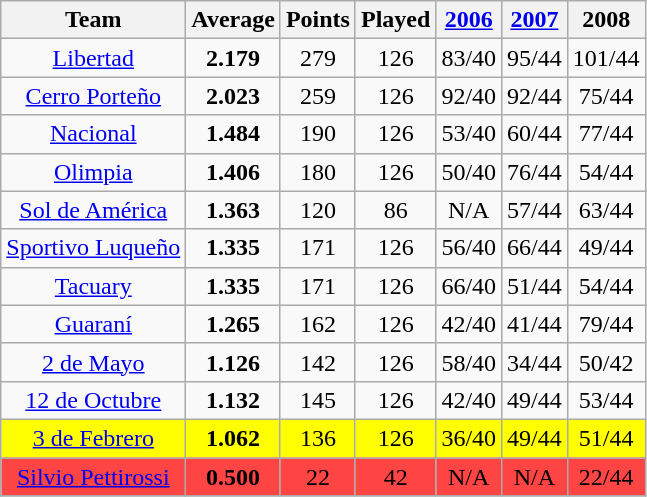<table class="wikitable sortable" style="text-align:center">
<tr>
<th>Team</th>
<th>Average</th>
<th>Points</th>
<th>Played</th>
<th><a href='#'>2006</a></th>
<th><a href='#'>2007</a></th>
<th>2008</th>
</tr>
<tr>
<td><a href='#'>Libertad</a></td>
<td><strong>2.179</strong></td>
<td>279</td>
<td>126</td>
<td>83/40</td>
<td>95/44</td>
<td>101/44</td>
</tr>
<tr>
<td><a href='#'>Cerro Porteño</a></td>
<td><strong>2.023</strong></td>
<td>259</td>
<td>126</td>
<td>92/40</td>
<td>92/44</td>
<td>75/44</td>
</tr>
<tr>
<td><a href='#'>Nacional</a></td>
<td><strong>1.484</strong></td>
<td>190</td>
<td>126</td>
<td>53/40</td>
<td>60/44</td>
<td>77/44</td>
</tr>
<tr>
<td><a href='#'>Olimpia</a></td>
<td><strong>1.406</strong></td>
<td>180</td>
<td>126</td>
<td>50/40</td>
<td>76/44</td>
<td>54/44</td>
</tr>
<tr>
<td><a href='#'>Sol de América</a></td>
<td><strong>1.363</strong></td>
<td>120</td>
<td>86</td>
<td>N/A</td>
<td>57/44</td>
<td>63/44</td>
</tr>
<tr>
<td><a href='#'>Sportivo Luqueño</a></td>
<td><strong>1.335</strong></td>
<td>171</td>
<td>126</td>
<td>56/40</td>
<td>66/44</td>
<td>49/44</td>
</tr>
<tr>
<td><a href='#'>Tacuary</a></td>
<td><strong>1.335</strong></td>
<td>171</td>
<td>126</td>
<td>66/40</td>
<td>51/44</td>
<td>54/44</td>
</tr>
<tr>
<td><a href='#'>Guaraní</a></td>
<td><strong>1.265</strong></td>
<td>162</td>
<td>126</td>
<td>42/40</td>
<td>41/44</td>
<td>79/44</td>
</tr>
<tr>
<td><a href='#'>2 de Mayo</a></td>
<td><strong>1.126</strong></td>
<td>142</td>
<td>126</td>
<td>58/40</td>
<td>34/44</td>
<td>50/42</td>
</tr>
<tr>
<td><a href='#'>12 de Octubre</a></td>
<td><strong>1.132</strong></td>
<td>145</td>
<td>126</td>
<td>42/40</td>
<td>49/44</td>
<td>53/44</td>
</tr>
<tr bgcolor="YELLOW">
<td><a href='#'>3 de Febrero</a></td>
<td><strong>1.062</strong></td>
<td>136</td>
<td>126</td>
<td>36/40</td>
<td>49/44</td>
<td>51/44</td>
</tr>
<tr bgcolor="ff4444">
<td><a href='#'>Silvio Pettirossi</a></td>
<td><strong>0.500</strong></td>
<td>22</td>
<td>42</td>
<td>N/A</td>
<td>N/A</td>
<td>22/44</td>
</tr>
<tr>
</tr>
</table>
